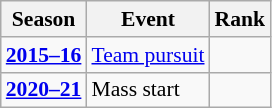<table class="wikitable sortable" style="font-size:90%" style="text-align:center">
<tr>
<th>Season</th>
<th>Event</th>
<th>Rank</th>
</tr>
<tr>
<td><strong><a href='#'>2015–16</a></strong></td>
<td><a href='#'>Team pursuit</a></td>
<td></td>
</tr>
<tr>
<td><strong><a href='#'>2020–21</a></strong></td>
<td>Mass start</td>
<td></td>
</tr>
</table>
